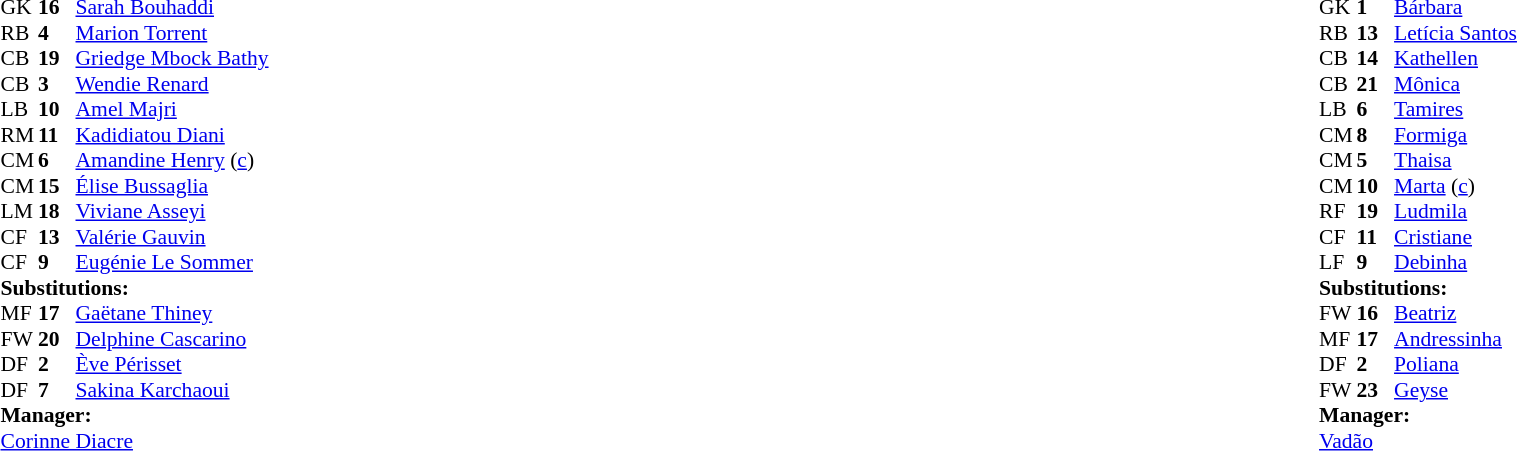<table width="100%">
<tr>
<td valign="top" width="40%"><br><table style="font-size:90%" cellspacing="0" cellpadding="0">
<tr>
<th width=25></th>
<th width=25></th>
</tr>
<tr>
<td>GK</td>
<td><strong>16</strong></td>
<td><a href='#'>Sarah Bouhaddi</a></td>
</tr>
<tr>
<td>RB</td>
<td><strong>4</strong></td>
<td><a href='#'>Marion Torrent</a></td>
<td></td>
<td></td>
</tr>
<tr>
<td>CB</td>
<td><strong>19</strong></td>
<td><a href='#'>Griedge Mbock Bathy</a></td>
</tr>
<tr>
<td>CB</td>
<td><strong>3</strong></td>
<td><a href='#'>Wendie Renard</a></td>
<td></td>
</tr>
<tr>
<td>LB</td>
<td><strong>10</strong></td>
<td><a href='#'>Amel Majri</a></td>
<td></td>
<td></td>
</tr>
<tr>
<td>RM</td>
<td><strong>11</strong></td>
<td><a href='#'>Kadidiatou Diani</a></td>
</tr>
<tr>
<td>CM</td>
<td><strong>6</strong></td>
<td><a href='#'>Amandine Henry</a> (<a href='#'>c</a>)</td>
</tr>
<tr>
<td>CM</td>
<td><strong>15</strong></td>
<td><a href='#'>Élise Bussaglia</a></td>
</tr>
<tr>
<td>LM</td>
<td><strong>18</strong></td>
<td><a href='#'>Viviane Asseyi</a></td>
<td></td>
<td></td>
</tr>
<tr>
<td>CF</td>
<td><strong>13</strong></td>
<td><a href='#'>Valérie Gauvin</a></td>
<td></td>
<td></td>
</tr>
<tr>
<td>CF</td>
<td><strong>9</strong></td>
<td><a href='#'>Eugénie Le Sommer</a></td>
</tr>
<tr>
<td colspan=3><strong>Substitutions:</strong></td>
</tr>
<tr>
<td>MF</td>
<td><strong>17</strong></td>
<td><a href='#'>Gaëtane Thiney</a></td>
<td></td>
<td></td>
</tr>
<tr>
<td>FW</td>
<td><strong>20</strong></td>
<td><a href='#'>Delphine Cascarino</a></td>
<td></td>
<td></td>
</tr>
<tr>
<td>DF</td>
<td><strong>2</strong></td>
<td><a href='#'>Ève Périsset</a></td>
<td></td>
<td></td>
</tr>
<tr>
<td>DF</td>
<td><strong>7</strong></td>
<td><a href='#'>Sakina Karchaoui</a></td>
<td></td>
<td></td>
</tr>
<tr>
<td colspan=3><strong>Manager:</strong></td>
</tr>
<tr>
<td colspan=3><a href='#'>Corinne Diacre</a></td>
</tr>
</table>
</td>
<td valign="top"></td>
<td valign="top" width="50%"><br><table style="font-size:90%; margin:auto" cellspacing="0" cellpadding="0">
<tr>
<th width=25></th>
<th width=25></th>
</tr>
<tr>
<td>GK</td>
<td><strong>1</strong></td>
<td><a href='#'>Bárbara</a></td>
</tr>
<tr>
<td>RB</td>
<td><strong>13</strong></td>
<td><a href='#'>Letícia Santos</a></td>
<td></td>
<td></td>
</tr>
<tr>
<td>CB</td>
<td><strong>14</strong></td>
<td><a href='#'>Kathellen</a></td>
<td></td>
</tr>
<tr>
<td>CB</td>
<td><strong>21</strong></td>
<td><a href='#'>Mônica</a></td>
</tr>
<tr>
<td>LB</td>
<td><strong>6</strong></td>
<td><a href='#'>Tamires</a></td>
<td></td>
</tr>
<tr>
<td>CM</td>
<td><strong>8</strong></td>
<td><a href='#'>Formiga</a></td>
<td></td>
<td></td>
</tr>
<tr>
<td>CM</td>
<td><strong>5</strong></td>
<td><a href='#'>Thaisa</a></td>
</tr>
<tr>
<td>CM</td>
<td><strong>10</strong></td>
<td><a href='#'>Marta</a> (<a href='#'>c</a>)</td>
</tr>
<tr>
<td>RF</td>
<td><strong>19</strong></td>
<td><a href='#'>Ludmila</a></td>
<td></td>
<td></td>
</tr>
<tr>
<td>CF</td>
<td><strong>11</strong></td>
<td><a href='#'>Cristiane</a></td>
<td></td>
<td></td>
</tr>
<tr>
<td>LF</td>
<td><strong>9</strong></td>
<td><a href='#'>Debinha</a></td>
</tr>
<tr>
<td colspan=3><strong>Substitutions:</strong></td>
</tr>
<tr>
<td>FW</td>
<td><strong>16</strong></td>
<td><a href='#'>Beatriz</a></td>
<td></td>
<td></td>
</tr>
<tr>
<td>MF</td>
<td><strong>17</strong></td>
<td><a href='#'>Andressinha</a></td>
<td></td>
<td></td>
</tr>
<tr>
<td>DF</td>
<td><strong>2</strong></td>
<td><a href='#'>Poliana</a></td>
<td></td>
<td></td>
</tr>
<tr>
<td>FW</td>
<td><strong>23</strong></td>
<td><a href='#'>Geyse</a></td>
<td></td>
<td></td>
</tr>
<tr>
<td colspan=3><strong>Manager:</strong></td>
</tr>
<tr>
<td colspan=3><a href='#'>Vadão</a></td>
</tr>
</table>
</td>
</tr>
</table>
